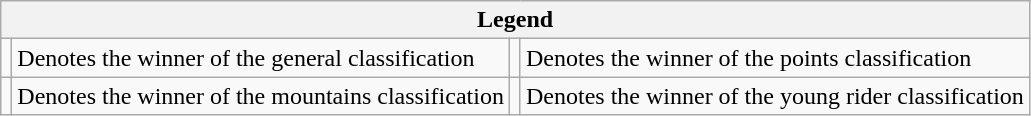<table class="wikitable">
<tr>
<th colspan="4">Legend</th>
</tr>
<tr>
<td></td>
<td>Denotes the winner of the general classification</td>
<td></td>
<td>Denotes the winner of the points classification</td>
</tr>
<tr>
<td></td>
<td>Denotes the winner of the mountains classification</td>
<td></td>
<td>Denotes the winner of the young rider classification</td>
</tr>
</table>
